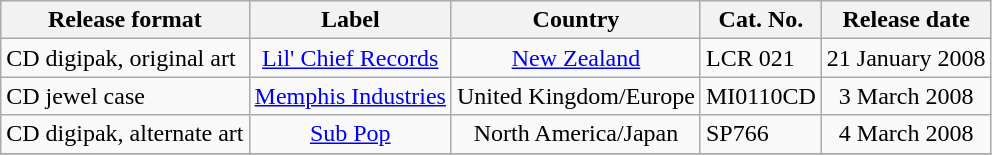<table class="wikitable">
<tr>
<th>Release format</th>
<th>Label</th>
<th>Country</th>
<th>Cat. No.</th>
<th>Release date</th>
</tr>
<tr>
<td align="left">CD digipak, original art</td>
<td align="center"><a href='#'>Lil' Chief Records</a></td>
<td align="center"><a href='#'>New Zealand</a></td>
<td align="left">LCR 021</td>
<td align="center">21 January 2008</td>
</tr>
<tr>
<td align="left">CD jewel case</td>
<td align="center"><a href='#'>Memphis Industries</a></td>
<td align="center">United Kingdom/Europe</td>
<td align="left">MI0110CD</td>
<td align="center">3 March 2008</td>
</tr>
<tr>
<td align="left">CD digipak, alternate art</td>
<td align="center"><a href='#'>Sub Pop</a></td>
<td align="center">North America/Japan</td>
<td align="left">SP766</td>
<td align="center">4 March 2008</td>
</tr>
<tr>
</tr>
</table>
